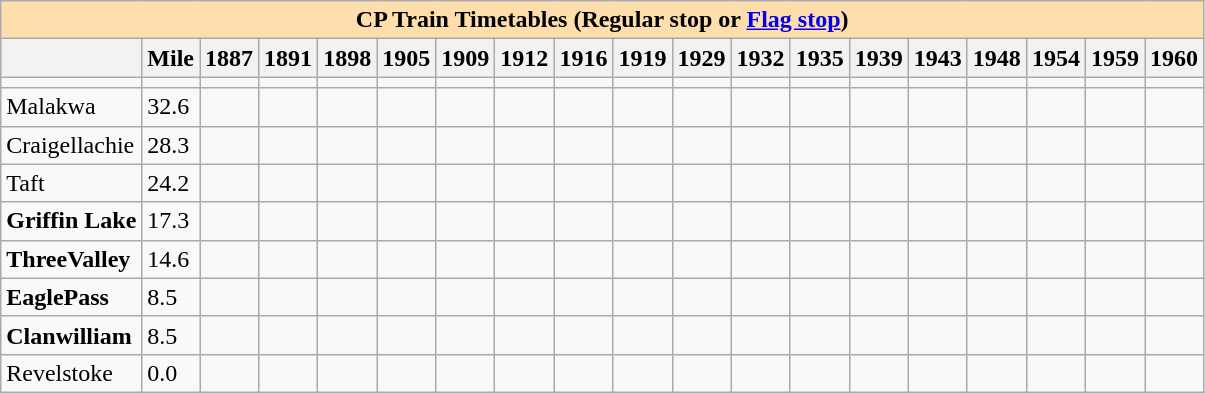<table class="wikitable">
<tr>
<th colspan="19" style="background:#ffdead;">CP Train Timetables (Regular stop or <a href='#'>Flag stop</a>)</th>
</tr>
<tr>
<th></th>
<th>Mile</th>
<th>1887</th>
<th>1891</th>
<th>1898</th>
<th>1905</th>
<th>1909</th>
<th>1912</th>
<th>1916</th>
<th>1919</th>
<th>1929</th>
<th>1932</th>
<th>1935</th>
<th>1939</th>
<th>1943</th>
<th>1948</th>
<th>1954</th>
<th>1959</th>
<th>1960</th>
</tr>
<tr>
<td></td>
<td></td>
<td></td>
<td></td>
<td></td>
<td></td>
<td></td>
<td></td>
<td></td>
<td></td>
<td></td>
<td></td>
<td></td>
<td></td>
<td></td>
<td></td>
<td></td>
<td></td>
<td></td>
</tr>
<tr>
<td>Malakwa</td>
<td>32.6</td>
<td></td>
<td></td>
<td></td>
<td></td>
<td></td>
<td></td>
<td></td>
<td></td>
<td></td>
<td></td>
<td></td>
<td></td>
<td></td>
<td></td>
<td></td>
<td></td>
<td></td>
</tr>
<tr>
<td>Craigellachie</td>
<td>28.3</td>
<td></td>
<td></td>
<td></td>
<td></td>
<td></td>
<td></td>
<td></td>
<td></td>
<td></td>
<td></td>
<td></td>
<td></td>
<td></td>
<td></td>
<td></td>
<td></td>
<td></td>
</tr>
<tr>
<td>Taft</td>
<td>24.2</td>
<td></td>
<td></td>
<td></td>
<td></td>
<td></td>
<td></td>
<td></td>
<td></td>
<td></td>
<td></td>
<td></td>
<td></td>
<td></td>
<td></td>
<td></td>
<td></td>
<td></td>
</tr>
<tr>
<td><strong>Griffin Lake</strong></td>
<td>17.3</td>
<td></td>
<td></td>
<td></td>
<td></td>
<td></td>
<td></td>
<td></td>
<td></td>
<td></td>
<td></td>
<td></td>
<td></td>
<td></td>
<td></td>
<td></td>
<td></td>
<td></td>
</tr>
<tr>
<td><strong>ThreeValley</strong></td>
<td>14.6</td>
<td></td>
<td></td>
<td></td>
<td></td>
<td></td>
<td></td>
<td></td>
<td></td>
<td></td>
<td></td>
<td></td>
<td></td>
<td></td>
<td></td>
<td></td>
<td></td>
<td></td>
</tr>
<tr>
<td><strong>EaglePass</strong></td>
<td>8.5</td>
<td></td>
<td></td>
<td></td>
<td></td>
<td></td>
<td></td>
<td></td>
<td></td>
<td></td>
<td></td>
<td></td>
<td></td>
<td></td>
<td></td>
<td></td>
<td></td>
<td></td>
</tr>
<tr>
<td><strong>Clanwilliam</strong></td>
<td>8.5</td>
<td></td>
<td></td>
<td></td>
<td></td>
<td></td>
<td></td>
<td></td>
<td></td>
<td></td>
<td></td>
<td></td>
<td></td>
<td></td>
<td></td>
<td></td>
<td></td>
<td></td>
</tr>
<tr>
<td>Revelstoke</td>
<td>0.0</td>
<td></td>
<td></td>
<td></td>
<td></td>
<td></td>
<td></td>
<td></td>
<td></td>
<td></td>
<td></td>
<td></td>
<td></td>
<td></td>
<td></td>
<td></td>
<td></td>
<td></td>
</tr>
</table>
